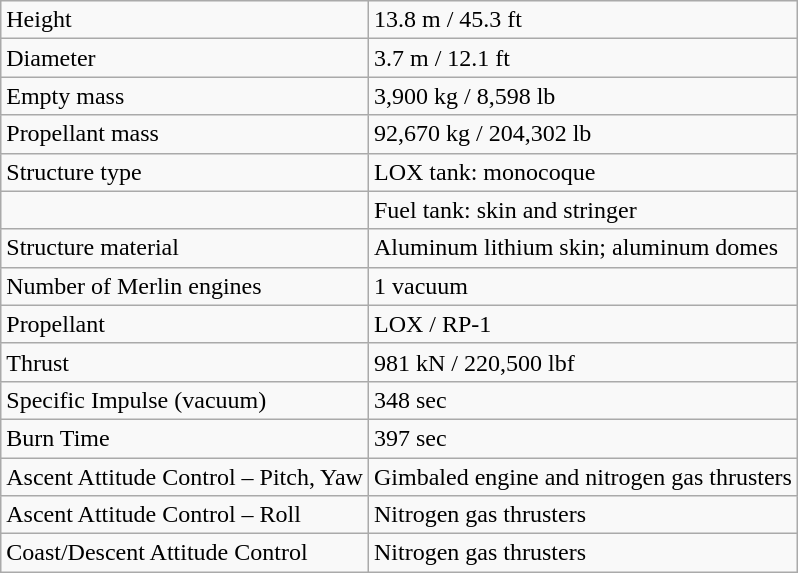<table class="wikitable">
<tr>
<td>Height</td>
<td>13.8 m / 45.3 ft</td>
</tr>
<tr>
<td>Diameter</td>
<td>3.7 m / 12.1 ft</td>
</tr>
<tr>
<td>Empty mass</td>
<td>3,900 kg / 8,598 lb</td>
</tr>
<tr>
<td>Propellant mass</td>
<td>92,670 kg / 204,302 lb</td>
</tr>
<tr>
<td>Structure type</td>
<td>LOX tank: monocoque</td>
</tr>
<tr>
<td></td>
<td>Fuel tank: skin and stringer</td>
</tr>
<tr>
<td>Structure material</td>
<td>Aluminum lithium skin; aluminum domes</td>
</tr>
<tr>
<td>Number of Merlin engines</td>
<td>1 vacuum</td>
</tr>
<tr>
<td>Propellant</td>
<td>LOX / RP-1</td>
</tr>
<tr>
<td>Thrust</td>
<td>981 kN / 220,500 lbf</td>
</tr>
<tr>
<td>Specific Impulse (vacuum)</td>
<td>348 sec</td>
</tr>
<tr>
<td>Burn Time</td>
<td>397 sec</td>
</tr>
<tr>
<td>Ascent Attitude Control – Pitch, Yaw</td>
<td>Gimbaled engine and nitrogen gas thrusters</td>
</tr>
<tr>
<td>Ascent Attitude Control – Roll</td>
<td>Nitrogen gas thrusters</td>
</tr>
<tr>
<td>Coast/Descent Attitude Control</td>
<td>Nitrogen gas thrusters</td>
</tr>
</table>
